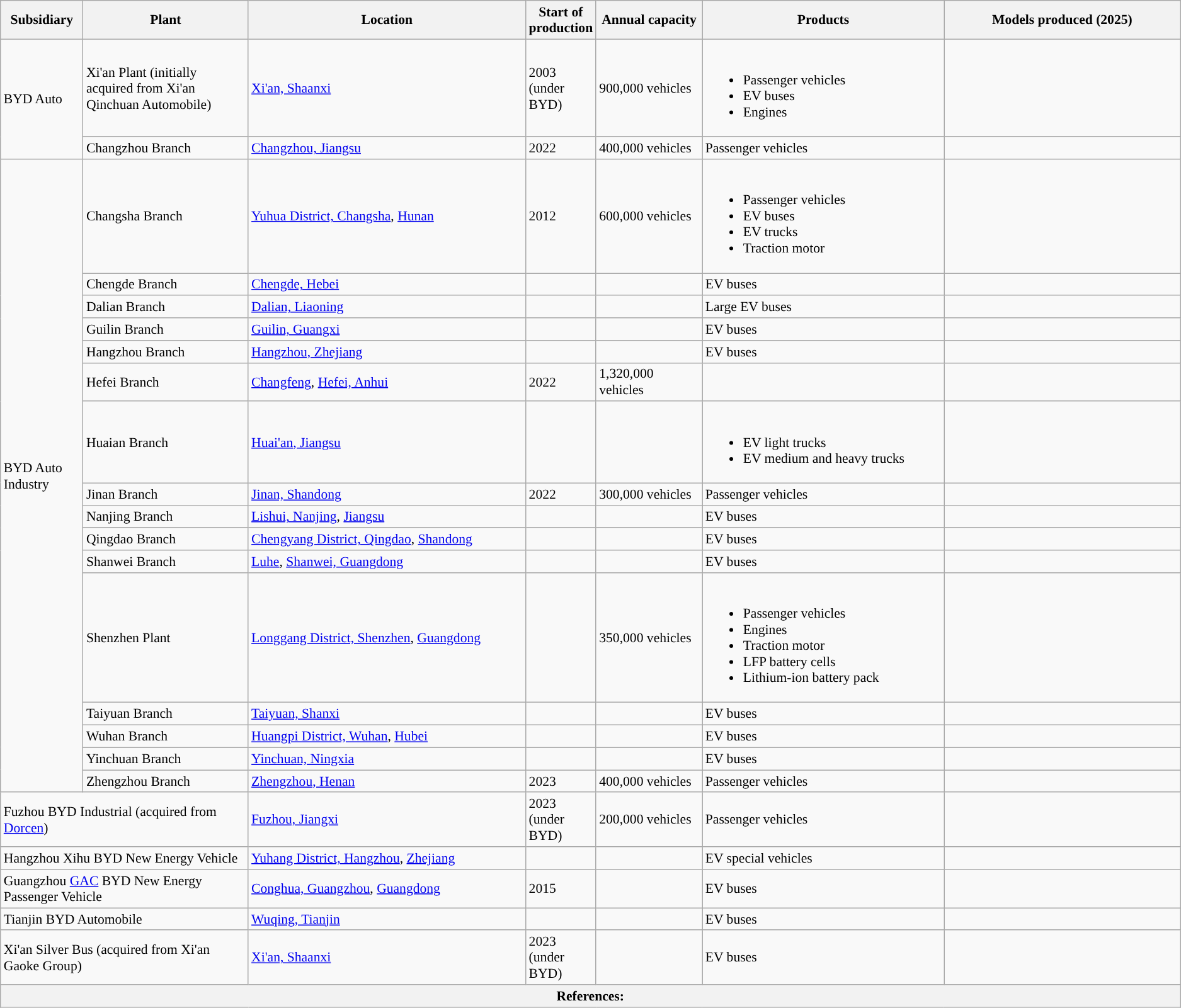<table class="wikitable" style="font-size:90%;">
<tr>
<th width="7%">Subsidiary</th>
<th width="14%">Plant</th>
<th>Location</th>
<th width="5%">Start of production</th>
<th width="9%">Annual capacity</th>
<th>Products</th>
<th width="20%">Models produced (2025)</th>
</tr>
<tr>
<td rowspan="2">BYD Auto </td>
<td>Xi'an Plant (initially acquired from Xi'an Qinchuan Automobile)</td>
<td><a href='#'>Xi'an, Shaanxi</a></td>
<td>2003 (under BYD)</td>
<td>900,000 vehicles</td>
<td><br><ul><li>Passenger vehicles</li><li>EV buses</li><li>Engines</li></ul></td>
<td></td>
</tr>
<tr>
<td>Changzhou Branch</td>
<td><a href='#'>Changzhou, Jiangsu</a></td>
<td>2022</td>
<td>400,000 vehicles</td>
<td>Passenger vehicles</td>
<td></td>
</tr>
<tr>
<td rowspan="16">BYD Auto Industry </td>
<td>Changsha Branch</td>
<td><a href='#'>Yuhua District, Changsha</a>, <a href='#'>Hunan</a></td>
<td>2012</td>
<td>600,000 vehicles</td>
<td><br><ul><li>Passenger vehicles</li><li>EV buses</li><li>EV trucks</li><li>Traction motor</li></ul></td>
<td></td>
</tr>
<tr>
<td>Chengde Branch</td>
<td><a href='#'>Chengde, Hebei</a></td>
<td></td>
<td></td>
<td>EV buses</td>
<td></td>
</tr>
<tr>
<td>Dalian Branch</td>
<td><a href='#'>Dalian, Liaoning</a></td>
<td></td>
<td></td>
<td>Large EV buses</td>
<td></td>
</tr>
<tr>
<td>Guilin Branch</td>
<td><a href='#'>Guilin, Guangxi</a></td>
<td></td>
<td></td>
<td>EV buses</td>
<td></td>
</tr>
<tr>
<td>Hangzhou Branch</td>
<td><a href='#'>Hangzhou, Zhejiang</a></td>
<td></td>
<td></td>
<td>EV buses</td>
<td></td>
</tr>
<tr>
<td>Hefei Branch</td>
<td><a href='#'>Changfeng</a>, <a href='#'>Hefei, Anhui</a></td>
<td>2022</td>
<td>1,320,000 vehicles</td>
<td></td>
<td></td>
</tr>
<tr>
<td>Huaian Branch</td>
<td><a href='#'>Huai'an, Jiangsu</a></td>
<td></td>
<td></td>
<td><br><ul><li>EV light trucks</li><li>EV medium and heavy trucks</li></ul></td>
<td></td>
</tr>
<tr>
<td>Jinan Branch</td>
<td><a href='#'>Jinan, Shandong</a></td>
<td>2022</td>
<td>300,000 vehicles</td>
<td>Passenger vehicles</td>
<td></td>
</tr>
<tr>
<td>Nanjing Branch</td>
<td><a href='#'>Lishui, Nanjing</a>, <a href='#'>Jiangsu</a></td>
<td></td>
<td></td>
<td>EV buses</td>
<td></td>
</tr>
<tr>
<td>Qingdao Branch</td>
<td><a href='#'>Chengyang District, Qingdao</a>, <a href='#'>Shandong</a></td>
<td></td>
<td></td>
<td>EV buses</td>
<td></td>
</tr>
<tr>
<td>Shanwei Branch</td>
<td><a href='#'>Luhe</a>, <a href='#'>Shanwei, Guangdong</a></td>
<td></td>
<td></td>
<td>EV buses</td>
<td></td>
</tr>
<tr>
<td>Shenzhen Plant</td>
<td><a href='#'>Longgang District, Shenzhen</a>, <a href='#'>Guangdong</a></td>
<td></td>
<td>350,000 vehicles</td>
<td><br><ul><li>Passenger vehicles</li><li>Engines</li><li>Traction motor</li><li>LFP battery cells</li><li>Lithium-ion battery pack</li></ul></td>
<td></td>
</tr>
<tr>
<td>Taiyuan Branch</td>
<td><a href='#'>Taiyuan, Shanxi</a></td>
<td></td>
<td></td>
<td>EV buses</td>
<td></td>
</tr>
<tr>
<td>Wuhan Branch</td>
<td><a href='#'>Huangpi District, Wuhan</a>, <a href='#'>Hubei</a></td>
<td></td>
<td></td>
<td>EV buses</td>
<td></td>
</tr>
<tr>
<td>Yinchuan Branch</td>
<td><a href='#'>Yinchuan, Ningxia</a></td>
<td></td>
<td></td>
<td>EV buses</td>
<td></td>
</tr>
<tr>
<td>Zhengzhou Branch</td>
<td><a href='#'>Zhengzhou, Henan</a></td>
<td>2023</td>
<td>400,000 vehicles</td>
<td>Passenger vehicles</td>
<td></td>
</tr>
<tr>
<td colspan="2">Fuzhou BYD Industrial (acquired from <a href='#'>Dorcen</a>)</td>
<td><a href='#'>Fuzhou, Jiangxi</a></td>
<td>2023 (under BYD)</td>
<td>200,000 vehicles</td>
<td>Passenger vehicles</td>
<td></td>
</tr>
<tr>
<td colspan="2">Hangzhou Xihu BYD New Energy Vehicle </td>
<td><a href='#'>Yuhang District, Hangzhou</a>, <a href='#'>Zhejiang</a></td>
<td></td>
<td></td>
<td>EV special vehicles</td>
<td></td>
</tr>
<tr>
<td colspan="2">Guangzhou <a href='#'>GAC</a> BYD New Energy Passenger Vehicle </td>
<td><a href='#'>Conghua, Guangzhou</a>, <a href='#'>Guangdong</a></td>
<td>2015</td>
<td></td>
<td>EV buses</td>
<td></td>
</tr>
<tr>
<td colspan="2">Tianjin BYD Automobile </td>
<td><a href='#'>Wuqing, Tianjin</a></td>
<td></td>
<td></td>
<td>EV buses</td>
<td></td>
</tr>
<tr>
<td colspan="2">Xi'an Silver Bus  (acquired from Xi'an Gaoke Group)</td>
<td><a href='#'>Xi'an, Shaanxi</a></td>
<td>2023 (under BYD)</td>
<td></td>
<td>EV buses</td>
<td></td>
</tr>
<tr>
<th colspan="7">References:</th>
</tr>
</table>
